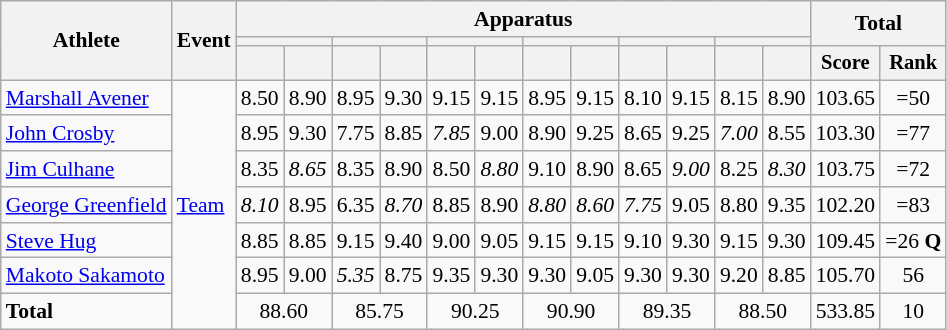<table class=wikitable style=font-size:90%;text-align:center>
<tr>
<th rowspan=3>Athlete</th>
<th rowspan=3>Event</th>
<th colspan=12>Apparatus</th>
<th colspan=2 rowspan=2>Total</th>
</tr>
<tr style=font-size:95%>
<th colspan=2></th>
<th colspan=2></th>
<th colspan=2></th>
<th colspan=2></th>
<th colspan=2></th>
<th colspan=2></th>
</tr>
<tr style=font-size:95%>
<th></th>
<th></th>
<th></th>
<th></th>
<th></th>
<th></th>
<th></th>
<th></th>
<th></th>
<th></th>
<th></th>
<th></th>
<th>Score</th>
<th>Rank</th>
</tr>
<tr>
<td align=left><a href='#'>Marshall Avener</a></td>
<td align=left rowspan=7><a href='#'>Team</a></td>
<td>8.50</td>
<td>8.90</td>
<td>8.95</td>
<td>9.30</td>
<td>9.15</td>
<td>9.15</td>
<td>8.95</td>
<td>9.15</td>
<td>8.10</td>
<td>9.15</td>
<td>8.15</td>
<td>8.90</td>
<td>103.65</td>
<td>=50</td>
</tr>
<tr>
<td align=left><a href='#'>John Crosby</a></td>
<td>8.95</td>
<td>9.30</td>
<td>7.75</td>
<td>8.85</td>
<td><em>7.85</em></td>
<td>9.00</td>
<td>8.90</td>
<td>9.25</td>
<td>8.65</td>
<td>9.25</td>
<td><em>7.00</em></td>
<td>8.55</td>
<td>103.30</td>
<td>=77</td>
</tr>
<tr>
<td align=left><a href='#'>Jim Culhane</a></td>
<td>8.35</td>
<td><em>8.65</em></td>
<td>8.35</td>
<td>8.90</td>
<td>8.50</td>
<td><em>8.80</em></td>
<td>9.10</td>
<td>8.90</td>
<td>8.65</td>
<td><em>9.00</em></td>
<td>8.25</td>
<td><em>8.30</em></td>
<td>103.75</td>
<td>=72</td>
</tr>
<tr>
<td align=left><a href='#'>George Greenfield</a></td>
<td><em>8.10</em></td>
<td>8.95</td>
<td>6.35</td>
<td><em>8.70</em></td>
<td>8.85</td>
<td>8.90</td>
<td><em>8.80</em></td>
<td><em>8.60</em></td>
<td><em>7.75</em></td>
<td>9.05</td>
<td>8.80</td>
<td>9.35</td>
<td>102.20</td>
<td>=83</td>
</tr>
<tr>
<td align=left><a href='#'>Steve Hug</a></td>
<td>8.85</td>
<td>8.85</td>
<td>9.15</td>
<td>9.40</td>
<td>9.00</td>
<td>9.05</td>
<td>9.15</td>
<td>9.15</td>
<td>9.10</td>
<td>9.30</td>
<td>9.15</td>
<td>9.30</td>
<td>109.45</td>
<td>=26 <strong>Q</strong></td>
</tr>
<tr>
<td align=left><a href='#'>Makoto Sakamoto</a></td>
<td>8.95</td>
<td>9.00</td>
<td><em>5.35</em></td>
<td>8.75</td>
<td>9.35</td>
<td>9.30</td>
<td>9.30</td>
<td>9.05</td>
<td>9.30</td>
<td>9.30</td>
<td>9.20</td>
<td>8.85</td>
<td>105.70</td>
<td>56</td>
</tr>
<tr>
<td align=left><strong>Total</strong></td>
<td colspan=2>88.60</td>
<td colspan=2>85.75</td>
<td colspan=2>90.25</td>
<td colspan=2>90.90</td>
<td colspan=2>89.35</td>
<td colspan=2>88.50</td>
<td>533.85</td>
<td>10</td>
</tr>
</table>
